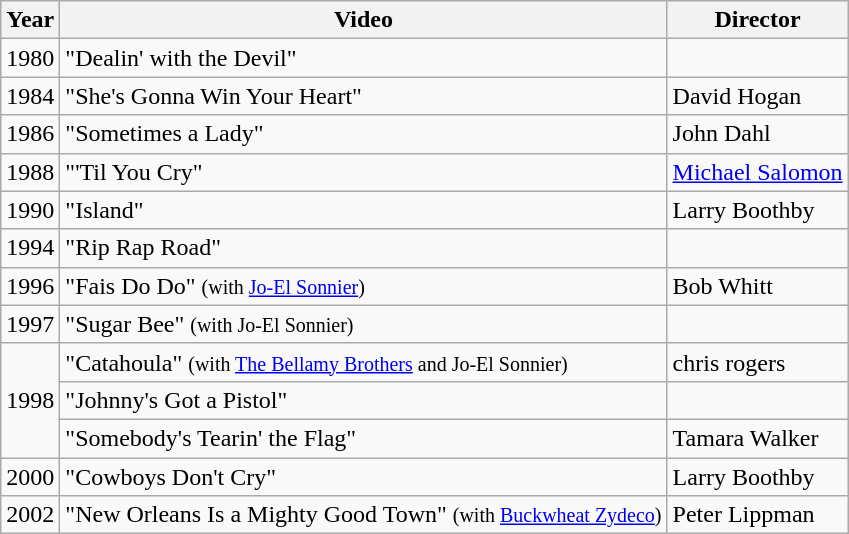<table class="wikitable">
<tr>
<th>Year</th>
<th>Video</th>
<th>Director</th>
</tr>
<tr>
<td>1980</td>
<td>"Dealin' with the Devil"</td>
<td></td>
</tr>
<tr>
<td>1984</td>
<td>"She's Gonna Win Your Heart"</td>
<td>David Hogan</td>
</tr>
<tr>
<td>1986</td>
<td>"Sometimes a Lady"</td>
<td>John Dahl</td>
</tr>
<tr>
<td>1988</td>
<td>"'Til You Cry"</td>
<td><a href='#'>Michael Salomon</a></td>
</tr>
<tr>
<td>1990</td>
<td>"Island"</td>
<td>Larry Boothby</td>
</tr>
<tr>
<td>1994</td>
<td>"Rip Rap Road"</td>
<td></td>
</tr>
<tr>
<td>1996</td>
<td>"Fais Do Do" <small>(with <a href='#'>Jo-El Sonnier</a>)</small></td>
<td>Bob Whitt</td>
</tr>
<tr>
<td>1997</td>
<td>"Sugar Bee" <small>(with Jo-El Sonnier)</small></td>
<td></td>
</tr>
<tr>
<td rowspan=3>1998</td>
<td>"Catahoula" <small>(with <a href='#'>The Bellamy Brothers</a> and Jo-El Sonnier)</small></td>
<td>chris rogers</td>
</tr>
<tr>
<td>"Johnny's Got a Pistol"</td>
<td></td>
</tr>
<tr>
<td>"Somebody's Tearin' the Flag"</td>
<td>Tamara Walker</td>
</tr>
<tr>
<td>2000</td>
<td>"Cowboys Don't Cry"</td>
<td>Larry Boothby</td>
</tr>
<tr>
<td>2002</td>
<td>"New Orleans Is a Mighty Good Town" <small>(with <a href='#'>Buckwheat Zydeco</a>)</small></td>
<td>Peter Lippman</td>
</tr>
</table>
